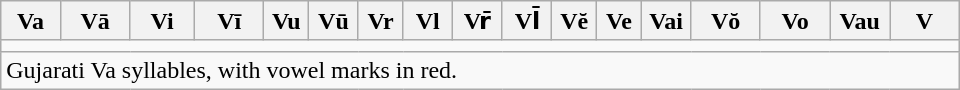<table class=wikitable style="width: 40em;">
<tr>
<th style="width:6%;">Va</th>
<th style="width:7%;">Vā</th>
<th style="width:6.5%;">Vi</th>
<th style="width:7%;">Vī</th>
<th style="width:4.5%;">Vu</th>
<th style="width:5%;">Vū</th>
<th style="width:4.5%;">Vr</th>
<th style="width:5%;">Vl</th>
<th style="width:5%;">Vr̄</th>
<th style="width:5%;">Vl̄</th>
<th style="width:4.5%;">Vĕ</th>
<th style="width:4.5%;">Ve</th>
<th style="width:5%;">Vai</th>
<th style="width:7%;">Vŏ</th>
<th style="width:7%;">Vo</th>
<th style="width:6%;">Vau</th>
<th style="width:7%;">V</th>
</tr>
<tr align="center">
<td colspan=17></td>
</tr>
<tr>
<td colspan=17>Gujarati Va syllables, with vowel marks in red.</td>
</tr>
</table>
